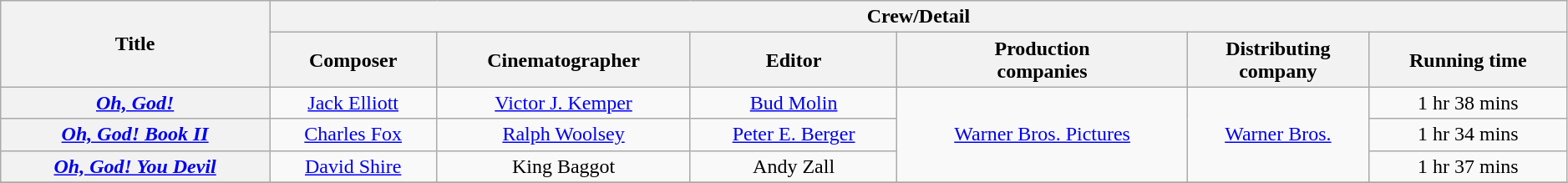<table class="wikitable sortable" style="text-align:center; width:99%;">
<tr>
<th rowspan="2">Title</th>
<th colspan="7">Crew/Detail</th>
</tr>
<tr>
<th style="text-align:center;">Composer</th>
<th style="text-align:center;">Cinematographer</th>
<th style="text-align:center;">Editor</th>
<th style="text-align:center;">Production <br>companies</th>
<th style="text-align:center;">Distributing <br>company</th>
<th style="text-align:center;">Running time</th>
</tr>
<tr>
<th><em><a href='#'>Oh, God!</a></em></th>
<td><a href='#'>Jack Elliott</a></td>
<td><a href='#'>Victor J. Kemper</a></td>
<td><a href='#'>Bud Molin</a></td>
<td rowspan="3"><a href='#'>Warner Bros. Pictures</a></td>
<td rowspan="3"><a href='#'>Warner Bros.</a></td>
<td>1 hr 38 mins</td>
</tr>
<tr>
<th><em><a href='#'>Oh, God! Book II</a></em></th>
<td><a href='#'>Charles Fox</a></td>
<td><a href='#'>Ralph Woolsey</a></td>
<td><a href='#'>Peter E. Berger</a></td>
<td>1 hr 34 mins</td>
</tr>
<tr>
<th><em><a href='#'>Oh, God! You Devil</a></em></th>
<td><a href='#'>David Shire</a></td>
<td>King Baggot</td>
<td>Andy Zall</td>
<td>1 hr 37 mins</td>
</tr>
<tr>
</tr>
</table>
